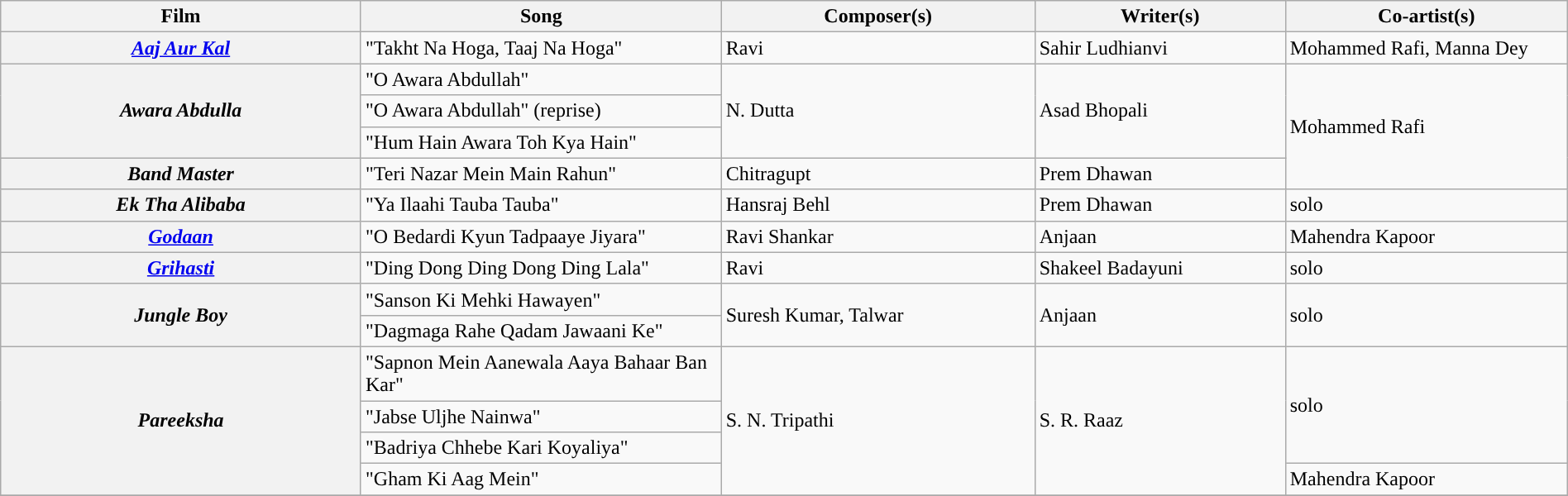<table class="wikitable plainrowheaders" width="100%" textcolor:#000;">
<tr style="background:#b0e0e66;">
<th scope="col" width=23%><strong>Film</strong></th>
<th scope="col" width=23%><strong>Song</strong></th>
<th scope="col" width=20%><strong>Composer(s)</strong></th>
<th scope="col" width=16%><strong>Writer(s)</strong></th>
<th scope="col" width=18%><strong>Co-artist(s)</strong></th>
</tr>
<tr>
<th><em><a href='#'>Aaj Aur Kal</a></em></th>
<td>"Takht Na Hoga, Taaj Na Hoga"</td>
<td>Ravi</td>
<td>Sahir Ludhianvi</td>
<td>Mohammed Rafi, Manna Dey</td>
</tr>
<tr>
<th rowspan=3><em>Awara Abdulla</em></th>
<td>"O Awara Abdullah"</td>
<td rowspan=3>N. Dutta</td>
<td rowspan=3>Asad Bhopali</td>
<td rowspan=4>Mohammed Rafi</td>
</tr>
<tr>
<td>"O Awara Abdullah" (reprise)</td>
</tr>
<tr>
<td>"Hum Hain Awara Toh Kya Hain"</td>
</tr>
<tr>
<th><em>Band Master</em></th>
<td>"Teri Nazar Mein Main Rahun"</td>
<td>Chitragupt</td>
<td>Prem Dhawan</td>
</tr>
<tr>
<th Rowspan=1><em>Ek Tha Alibaba</em></th>
<td>"Ya Ilaahi Tauba Tauba"</td>
<td>Hansraj Behl</td>
<td>Prem Dhawan</td>
<td>solo</td>
</tr>
<tr>
<th><em><a href='#'>Godaan</a></em></th>
<td>"O Bedardi Kyun Tadpaaye Jiyara"</td>
<td>Ravi Shankar</td>
<td>Anjaan</td>
<td>Mahendra Kapoor</td>
</tr>
<tr>
<th><em><a href='#'>Grihasti</a></em></th>
<td>"Ding Dong Ding Dong Ding Lala"</td>
<td>Ravi</td>
<td>Shakeel Badayuni</td>
<td>solo</td>
</tr>
<tr>
<th Rowspan=2><em>Jungle Boy</em></th>
<td>"Sanson Ki Mehki Hawayen"</td>
<td rowspan=2>Suresh Kumar, Talwar</td>
<td rowspan=2>Anjaan</td>
<td rowspan=2>solo</td>
</tr>
<tr>
<td>"Dagmaga Rahe Qadam Jawaani Ke"</td>
</tr>
<tr>
<th rowspan=4><em>Pareeksha</em></th>
<td>"Sapnon Mein Aanewala Aaya Bahaar Ban Kar"</td>
<td rowspan=4>S. N. Tripathi</td>
<td rowspan=4>S. R. Raaz</td>
<td rowspan=3>solo</td>
</tr>
<tr>
<td>"Jabse Uljhe Nainwa"</td>
</tr>
<tr>
<td>"Badriya Chhebe Kari Koyaliya"</td>
</tr>
<tr>
<td>"Gham Ki Aag Mein"</td>
<td>Mahendra Kapoor</td>
</tr>
<tr>
</tr>
</table>
